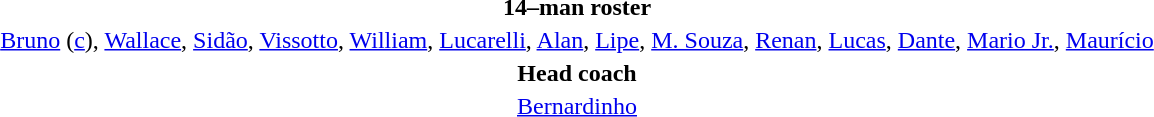<table style="text-align: center; margin-top: 2em; margin-left: auto; margin-right: auto">
<tr>
<td><strong>14–man roster</strong></td>
</tr>
<tr>
<td><a href='#'>Bruno</a> (<a href='#'>c</a>), <a href='#'>Wallace</a>, <a href='#'>Sidão</a>, <a href='#'>Vissotto</a>, <a href='#'>William</a>, <a href='#'>Lucarelli</a>, <a href='#'>Alan</a>, <a href='#'>Lipe</a>, <a href='#'>M. Souza</a>, <a href='#'>Renan</a>, <a href='#'>Lucas</a>, <a href='#'>Dante</a>, <a href='#'>Mario Jr.</a>, <a href='#'>Maurício</a></td>
</tr>
<tr>
<td><strong>Head coach</strong></td>
</tr>
<tr>
<td><a href='#'>Bernardinho</a></td>
</tr>
</table>
